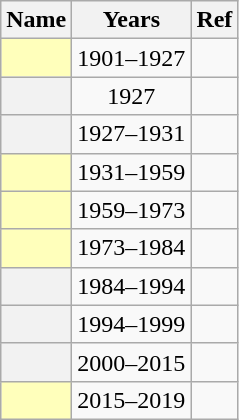<table class="wikitable sortable plainrowheaders" style="text-align:center">
<tr>
<th scope="col">Name</th>
<th scope="col">Years</th>
<th scope="col" class=unsortable>Ref</th>
</tr>
<tr>
<th scope="row" style="background:#ffb; text-align:center"></th>
<td>1901–1927</td>
<td></td>
</tr>
<tr>
<th scope="row" style="text-align:center"></th>
<td>1927</td>
<td></td>
</tr>
<tr>
<th scope="row" style="text-align:center"></th>
<td>1927–1931</td>
<td></td>
</tr>
<tr>
<th scope="row" style="background:#ffb; text-align:center"></th>
<td>1931–1959</td>
<td></td>
</tr>
<tr>
<th scope="row" style="background:#ffb; text-align:center"></th>
<td>1959–1973</td>
<td></td>
</tr>
<tr>
<th scope="row" style="background:#ffb; text-align:center"></th>
<td>1973–1984</td>
<td></td>
</tr>
<tr>
<th scope="row" style="text-align:center"></th>
<td>1984–1994</td>
<td></td>
</tr>
<tr>
<th scope="row" style="text-align:center"></th>
<td>1994–1999</td>
<td></td>
</tr>
<tr>
<th scope="row" style="text-align:center"></th>
<td>2000–2015</td>
<td></td>
</tr>
<tr>
<th scope="row" style="background:#ffb; text-align:center"></th>
<td>2015–2019</td>
<td></td>
</tr>
</table>
